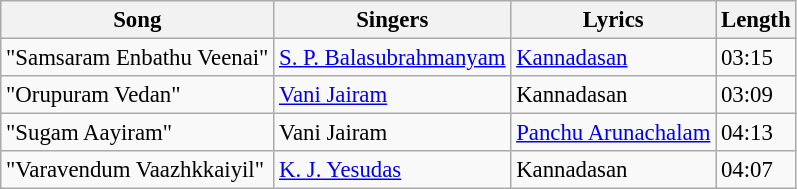<table class="wikitable" style="font-size:95%;">
<tr>
<th>Song</th>
<th>Singers</th>
<th>Lyrics</th>
<th>Length</th>
</tr>
<tr>
<td>"Samsaram Enbathu Veenai"</td>
<td><a href='#'>S. P. Balasubrahmanyam</a></td>
<td><a href='#'>Kannadasan</a></td>
<td>03:15</td>
</tr>
<tr>
<td>"Orupuram Vedan"</td>
<td><a href='#'>Vani Jairam</a></td>
<td>Kannadasan</td>
<td>03:09</td>
</tr>
<tr>
<td>"Sugam Aayiram"</td>
<td>Vani Jairam</td>
<td><a href='#'>Panchu Arunachalam</a></td>
<td>04:13</td>
</tr>
<tr>
<td>"Varavendum Vaazhkkaiyil"</td>
<td><a href='#'>K. J. Yesudas</a></td>
<td>Kannadasan</td>
<td>04:07</td>
</tr>
</table>
